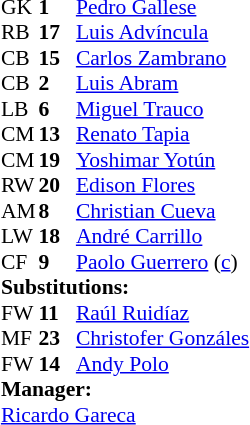<table style="font-size:90%; margin:auto" cellspacing="0" cellpadding="0">
<tr>
<th width=25></th>
<th width=25></th>
</tr>
<tr>
<td>GK</td>
<td><strong>1</strong></td>
<td><a href='#'>Pedro Gallese</a></td>
</tr>
<tr>
<td>RB</td>
<td><strong>17</strong></td>
<td><a href='#'>Luis Advíncula</a></td>
<td></td>
</tr>
<tr>
<td>CB</td>
<td><strong>15</strong></td>
<td><a href='#'>Carlos Zambrano</a></td>
<td></td>
</tr>
<tr>
<td>CB</td>
<td><strong>2</strong></td>
<td><a href='#'>Luis Abram</a></td>
</tr>
<tr>
<td>LB</td>
<td><strong>6</strong></td>
<td><a href='#'>Miguel Trauco</a></td>
</tr>
<tr>
<td>CM</td>
<td><strong>13</strong></td>
<td><a href='#'>Renato Tapia</a></td>
<td></td>
<td></td>
</tr>
<tr>
<td>CM</td>
<td><strong>19</strong></td>
<td><a href='#'>Yoshimar Yotún</a></td>
<td></td>
<td></td>
</tr>
<tr>
<td>RW</td>
<td><strong>20</strong></td>
<td><a href='#'>Edison Flores</a></td>
</tr>
<tr>
<td>AM</td>
<td><strong>8</strong></td>
<td><a href='#'>Christian Cueva</a></td>
</tr>
<tr>
<td>LW</td>
<td><strong>18</strong></td>
<td><a href='#'>André Carrillo</a></td>
<td></td>
<td></td>
</tr>
<tr>
<td>CF</td>
<td><strong>9</strong></td>
<td><a href='#'>Paolo Guerrero</a> (<a href='#'>c</a>)</td>
</tr>
<tr>
<td colspan=3><strong>Substitutions:</strong></td>
</tr>
<tr>
<td>FW</td>
<td><strong>11</strong></td>
<td><a href='#'>Raúl Ruidíaz</a></td>
<td></td>
<td></td>
</tr>
<tr>
<td>MF</td>
<td><strong>23</strong></td>
<td><a href='#'>Christofer Gonzáles</a></td>
<td></td>
<td></td>
</tr>
<tr>
<td>FW</td>
<td><strong>14</strong></td>
<td><a href='#'>Andy Polo</a></td>
<td></td>
<td></td>
</tr>
<tr>
<td colspan=3><strong>Manager:</strong></td>
</tr>
<tr>
<td colspan=3> <a href='#'>Ricardo Gareca</a></td>
</tr>
</table>
